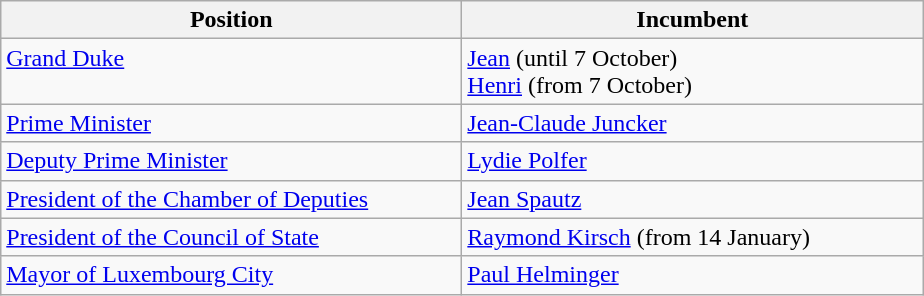<table class="wikitable">
<tr>
<th width="300">Position</th>
<th width="300">Incumbent</th>
</tr>
<tr>
<td><a href='#'>Grand Duke</a> <br> <br></td>
<td><a href='#'>Jean</a> (until 7 October) <br> <a href='#'>Henri</a> (from 7 October)</td>
</tr>
<tr>
<td><a href='#'>Prime Minister</a></td>
<td><a href='#'>Jean-Claude Juncker</a></td>
</tr>
<tr>
<td><a href='#'>Deputy Prime Minister</a></td>
<td><a href='#'>Lydie Polfer</a></td>
</tr>
<tr>
<td><a href='#'>President of the Chamber of Deputies</a></td>
<td><a href='#'>Jean Spautz</a></td>
</tr>
<tr>
<td><a href='#'>President of the Council of State</a></td>
<td><a href='#'>Raymond Kirsch</a> (from 14 January)</td>
</tr>
<tr>
<td><a href='#'>Mayor of Luxembourg City</a></td>
<td><a href='#'>Paul Helminger</a></td>
</tr>
</table>
